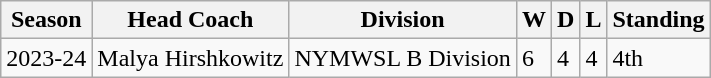<table class="wikitable sortable">
<tr>
<th>Season<br></th>
<th>Head Coach<br></th>
<th>Division<br></th>
<th>W <br></th>
<th>D <br></th>
<th>L <br></th>
<th>Standing</th>
</tr>
<tr>
<td>2023-24</td>
<td> Malya Hirshkowitz</td>
<td>NYMWSL B Division</td>
<td>6</td>
<td>4</td>
<td>4</td>
<td>4th</td>
</tr>
</table>
